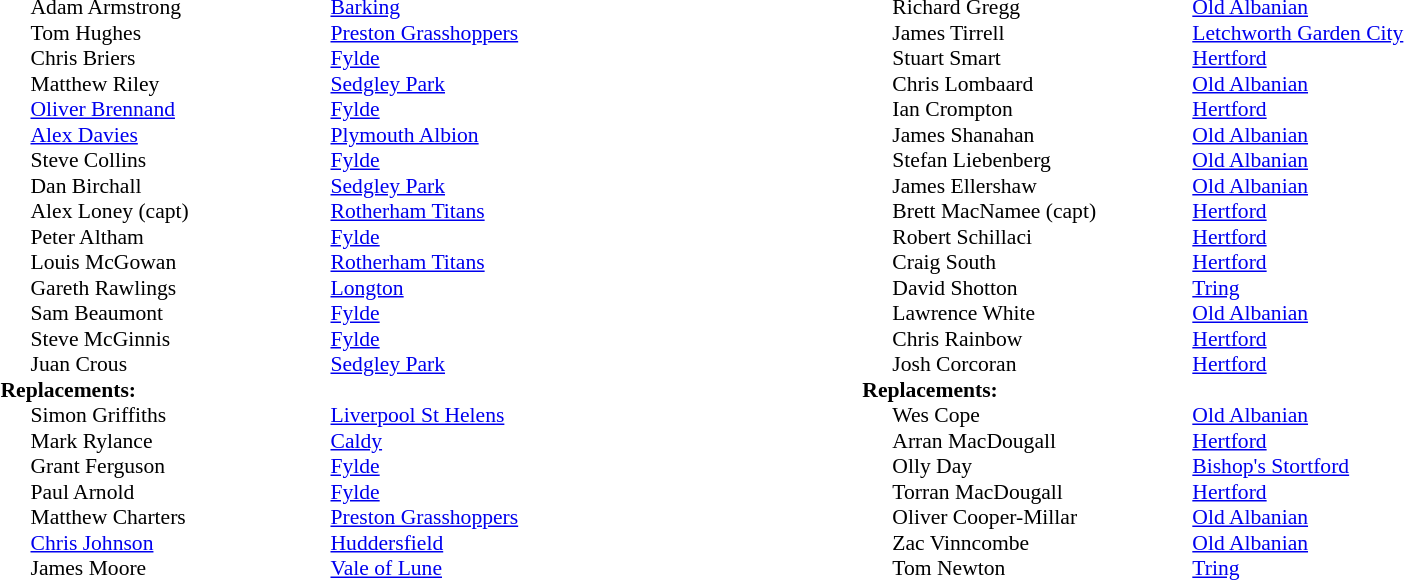<table width="80%">
<tr>
<td valign="top" width="50%"><br><table style="font-size: 90%" cellspacing="0" cellpadding="0">
<tr>
<th width="20"></th>
<th width="200"></th>
</tr>
<tr>
<td></td>
<td>Adam Armstrong</td>
<td><a href='#'>Barking</a></td>
</tr>
<tr>
<td></td>
<td>Tom Hughes</td>
<td><a href='#'>Preston Grasshoppers</a></td>
</tr>
<tr>
<td></td>
<td>Chris Briers</td>
<td><a href='#'>Fylde</a></td>
</tr>
<tr>
<td></td>
<td>Matthew Riley</td>
<td><a href='#'>Sedgley Park</a></td>
</tr>
<tr>
<td></td>
<td><a href='#'>Oliver Brennand</a></td>
<td><a href='#'>Fylde</a></td>
</tr>
<tr>
<td></td>
<td><a href='#'>Alex Davies</a></td>
<td><a href='#'>Plymouth Albion</a></td>
</tr>
<tr>
<td></td>
<td>Steve Collins</td>
<td><a href='#'>Fylde</a></td>
</tr>
<tr>
<td></td>
<td>Dan Birchall</td>
<td><a href='#'>Sedgley Park</a></td>
</tr>
<tr>
<td></td>
<td>Alex Loney (capt)</td>
<td><a href='#'>Rotherham Titans</a></td>
</tr>
<tr>
<td></td>
<td>Peter Altham</td>
<td><a href='#'>Fylde</a></td>
</tr>
<tr>
<td></td>
<td>Louis McGowan</td>
<td><a href='#'>Rotherham Titans</a></td>
</tr>
<tr>
<td></td>
<td>Gareth Rawlings</td>
<td><a href='#'>Longton</a></td>
</tr>
<tr>
<td></td>
<td>Sam Beaumont</td>
<td><a href='#'>Fylde</a></td>
</tr>
<tr>
<td></td>
<td>Steve McGinnis</td>
<td><a href='#'>Fylde</a></td>
</tr>
<tr>
<td></td>
<td>Juan Crous</td>
<td><a href='#'>Sedgley Park</a></td>
</tr>
<tr>
<td colspan=3><strong>Replacements:</strong></td>
</tr>
<tr>
<td></td>
<td>Simon Griffiths</td>
<td><a href='#'>Liverpool St Helens</a></td>
</tr>
<tr>
<td></td>
<td>Mark Rylance</td>
<td><a href='#'>Caldy</a></td>
</tr>
<tr>
<td></td>
<td>Grant Ferguson</td>
<td><a href='#'>Fylde</a></td>
</tr>
<tr>
<td></td>
<td>Paul Arnold</td>
<td><a href='#'>Fylde</a></td>
</tr>
<tr>
<td></td>
<td>Matthew Charters</td>
<td><a href='#'>Preston Grasshoppers</a></td>
</tr>
<tr>
<td></td>
<td><a href='#'>Chris Johnson</a></td>
<td><a href='#'>Huddersfield</a></td>
</tr>
<tr>
<td></td>
<td>James Moore</td>
<td><a href='#'>Vale of Lune</a></td>
</tr>
<tr>
</tr>
</table>
</td>
<td valign="top" width="50%"><br><table style="font-size: 90%" cellspacing="0" cellpadding="0" align="center">
<tr>
<th width="20"></th>
<th width="200"></th>
</tr>
<tr>
<td></td>
<td>Richard Gregg</td>
<td><a href='#'>Old Albanian</a></td>
</tr>
<tr>
<td></td>
<td>James Tirrell</td>
<td><a href='#'>Letchworth Garden City</a></td>
</tr>
<tr>
<td></td>
<td>Stuart Smart</td>
<td><a href='#'>Hertford</a></td>
</tr>
<tr>
<td></td>
<td>Chris Lombaard</td>
<td><a href='#'>Old Albanian</a></td>
</tr>
<tr>
<td></td>
<td>Ian Crompton</td>
<td><a href='#'>Hertford</a></td>
</tr>
<tr>
<td></td>
<td>James Shanahan</td>
<td><a href='#'>Old Albanian</a></td>
</tr>
<tr>
<td></td>
<td>Stefan Liebenberg</td>
<td><a href='#'>Old Albanian</a></td>
</tr>
<tr>
<td></td>
<td>James Ellershaw</td>
<td><a href='#'>Old Albanian</a></td>
</tr>
<tr>
<td></td>
<td>Brett MacNamee (capt)</td>
<td><a href='#'>Hertford</a></td>
</tr>
<tr>
<td></td>
<td>Robert Schillaci</td>
<td><a href='#'>Hertford</a></td>
</tr>
<tr>
<td></td>
<td>Craig South</td>
<td><a href='#'>Hertford</a></td>
</tr>
<tr>
<td></td>
<td>David Shotton</td>
<td><a href='#'>Tring</a></td>
</tr>
<tr>
<td></td>
<td>Lawrence White</td>
<td><a href='#'>Old Albanian</a></td>
</tr>
<tr>
<td></td>
<td>Chris Rainbow</td>
<td><a href='#'>Hertford</a></td>
</tr>
<tr>
<td></td>
<td>Josh Corcoran</td>
<td><a href='#'>Hertford</a></td>
</tr>
<tr>
<td colspan=3><strong>Replacements:</strong></td>
</tr>
<tr>
<td></td>
<td>Wes Cope</td>
<td><a href='#'>Old Albanian</a></td>
</tr>
<tr>
<td></td>
<td>Arran MacDougall</td>
<td><a href='#'>Hertford</a></td>
</tr>
<tr>
<td></td>
<td>Olly Day</td>
<td><a href='#'>Bishop's Stortford</a></td>
</tr>
<tr>
<td></td>
<td>Torran MacDougall</td>
<td><a href='#'>Hertford</a></td>
</tr>
<tr>
<td></td>
<td>Oliver Cooper-Millar</td>
<td><a href='#'>Old Albanian</a></td>
</tr>
<tr>
<td></td>
<td>Zac Vinncombe</td>
<td><a href='#'>Old Albanian</a></td>
</tr>
<tr>
<td></td>
<td>Tom Newton</td>
<td><a href='#'>Tring</a></td>
</tr>
<tr>
</tr>
</table>
</td>
</tr>
</table>
